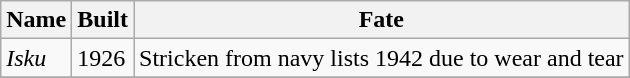<table class="wikitable">
<tr>
<th>Name</th>
<th>Built</th>
<th>Fate</th>
</tr>
<tr>
<td><em>Isku</em></td>
<td>1926</td>
<td>Stricken from navy lists 1942 due to wear and tear</td>
</tr>
<tr>
</tr>
</table>
